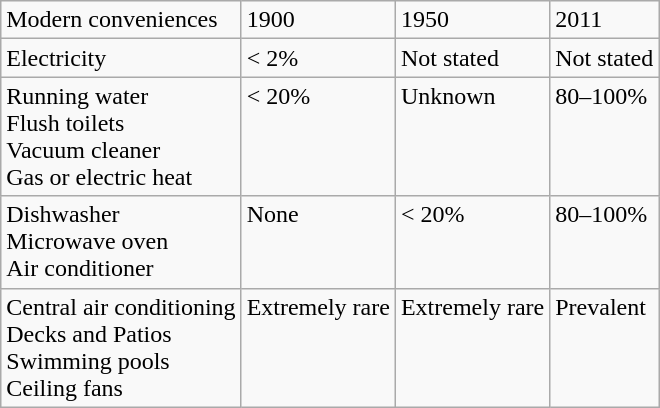<table class="wikitable sortable">
<tr>
<td>Modern conveniences</td>
<td>1900</td>
<td>1950</td>
<td>2011</td>
</tr>
<tr valign="top">
<td>Electricity</td>
<td>< 2%</td>
<td>Not stated</td>
<td>Not stated</td>
</tr>
<tr valign="top">
<td>Running water<br>Flush toilets<br>Vacuum cleaner<br>Gas or electric heat</td>
<td>< 20%</td>
<td>Unknown</td>
<td>80–100%</td>
</tr>
<tr valign="top">
<td>Dishwasher<br>Microwave oven<br>Air conditioner</td>
<td>None</td>
<td>< 20%</td>
<td>80–100%</td>
</tr>
<tr valign="top">
<td>Central air conditioning<br>Decks and Patios<br>Swimming pools<br>Ceiling fans</td>
<td>Extremely rare</td>
<td>Extremely rare</td>
<td>Prevalent</td>
</tr>
</table>
